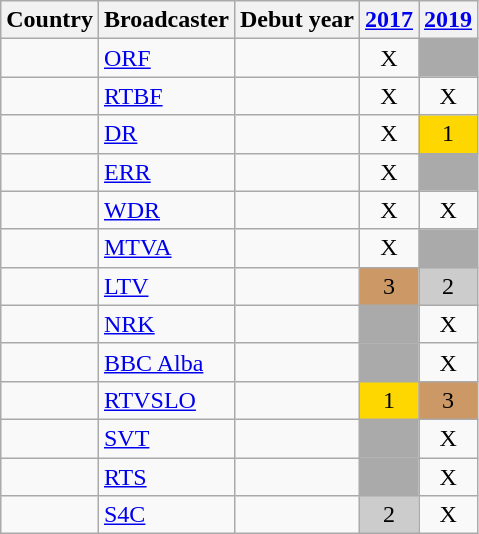<table class="wikitable sortable" style="text-align:center;">
<tr>
<th scope="col">Country</th>
<th scope="col" class="unsortable">Broadcaster</th>
<th scope="col">Debut year</th>
<th scope="col"><a href='#'>2017</a></th>
<th scope="col"><a href='#'>2019</a></th>
</tr>
<tr>
<td style="text-align:left;"></td>
<td style="text-align:left;"><a href='#'>ORF</a></td>
<td></td>
<td>X</td>
<td style="background-color:#AAA;"></td>
</tr>
<tr>
<td style="text-align:left;"></td>
<td style="text-align:left;"><a href='#'>RTBF</a></td>
<td></td>
<td>X</td>
<td>X</td>
</tr>
<tr>
<td style="text-align:left;"></td>
<td style="text-align:left;"><a href='#'>DR</a></td>
<td></td>
<td>X</td>
<td style="background-color:#FFD700;">1</td>
</tr>
<tr>
<td style="text-align:left;"></td>
<td style="text-align:left;"><a href='#'>ERR</a></td>
<td></td>
<td>X</td>
<td style="background-color:#AAA;"></td>
</tr>
<tr>
<td style="text-align:left;"></td>
<td style="text-align:left;"><a href='#'>WDR</a></td>
<td></td>
<td>X</td>
<td>X</td>
</tr>
<tr>
<td style="text-align:left;"></td>
<td style="text-align:left;"><a href='#'>MTVA</a></td>
<td></td>
<td>X</td>
<td style="background-color:#AAA;"></td>
</tr>
<tr>
<td style="text-align:left;"></td>
<td style="text-align:left;"><a href='#'>LTV</a></td>
<td></td>
<td style="background-color:#CC9966;">3</td>
<td style="background-color:#CCCCCC;">2</td>
</tr>
<tr>
<td style="text-align:left;"></td>
<td style="text-align:left;"><a href='#'>NRK</a></td>
<td></td>
<td style="background-color:#AAA;"></td>
<td>X</td>
</tr>
<tr>
<td style="text-align:left;"></td>
<td style="text-align:left;"><a href='#'>BBC Alba</a></td>
<td></td>
<td style="background-color:#AAA;"></td>
<td>X</td>
</tr>
<tr>
<td style="text-align:left;"></td>
<td style="text-align:left;"><a href='#'>RTVSLO</a></td>
<td></td>
<td style="background-color:#FFD700;">1</td>
<td style="background-color:#CC9966;">3</td>
</tr>
<tr>
<td style="text-align:left;"></td>
<td style="text-align:left;"><a href='#'>SVT</a></td>
<td></td>
<td style="background-color:#AAA;"></td>
<td>X</td>
</tr>
<tr>
<td style="text-align:left;"></td>
<td style="text-align:left;"><a href='#'>RTS</a></td>
<td></td>
<td style="background-color:#AAA;"></td>
<td>X</td>
</tr>
<tr>
<td style="text-align:left;"></td>
<td style="text-align:left;"><a href='#'>S4C</a></td>
<td></td>
<td style="background-color:#CCCCCC;">2</td>
<td>X</td>
</tr>
</table>
